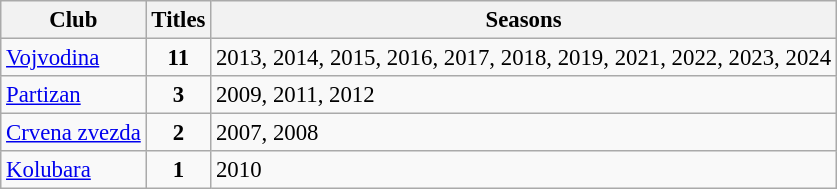<table class="wikitable sortable" style="font-size:95%">
<tr>
<th>Club</th>
<th>Titles</th>
<th>Seasons</th>
</tr>
<tr>
<td> <a href='#'>Vojvodina</a></td>
<td align=center><strong>11</strong></td>
<td>2013, 2014, 2015, 2016, 2017, 2018, 2019, 2021, 2022, 2023, 2024</td>
</tr>
<tr>
<td> <a href='#'>Partizan</a></td>
<td align=center><strong>3</strong></td>
<td>2009, 2011, 2012</td>
</tr>
<tr>
<td> <a href='#'>Crvena zvezda</a></td>
<td align=center><strong>2</strong></td>
<td>2007, 2008</td>
</tr>
<tr>
<td> <a href='#'>Kolubara</a></td>
<td align=center><strong>1</strong></td>
<td>2010</td>
</tr>
</table>
